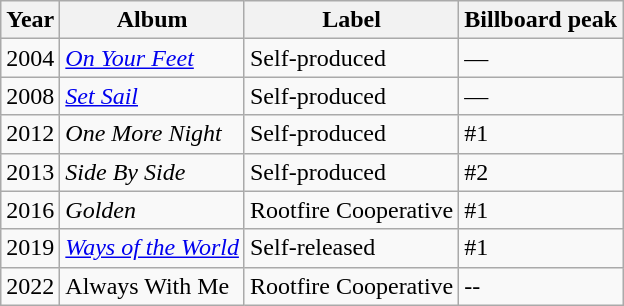<table class="wikitable">
<tr>
<th>Year</th>
<th>Album</th>
<th>Label</th>
<th>Billboard peak</th>
</tr>
<tr>
<td>2004</td>
<td><em><a href='#'>On Your Feet</a></em></td>
<td>Self-produced</td>
<td>—</td>
</tr>
<tr>
<td>2008</td>
<td><em><a href='#'>Set Sail</a></em></td>
<td>Self-produced</td>
<td>—</td>
</tr>
<tr>
<td>2012</td>
<td><em>One More Night</em></td>
<td>Self-produced</td>
<td>#1</td>
</tr>
<tr>
<td>2013</td>
<td><em>Side By Side</em></td>
<td>Self-produced</td>
<td>#2</td>
</tr>
<tr>
<td>2016</td>
<td><em>Golden</em></td>
<td>Rootfire Cooperative</td>
<td>#1</td>
</tr>
<tr>
<td>2019</td>
<td><em><a href='#'>Ways of the World</a></em></td>
<td>Self-released</td>
<td>#1</td>
</tr>
<tr>
<td>2022</td>
<td>Always With Me</td>
<td>Rootfire Cooperative</td>
<td>--</td>
</tr>
</table>
